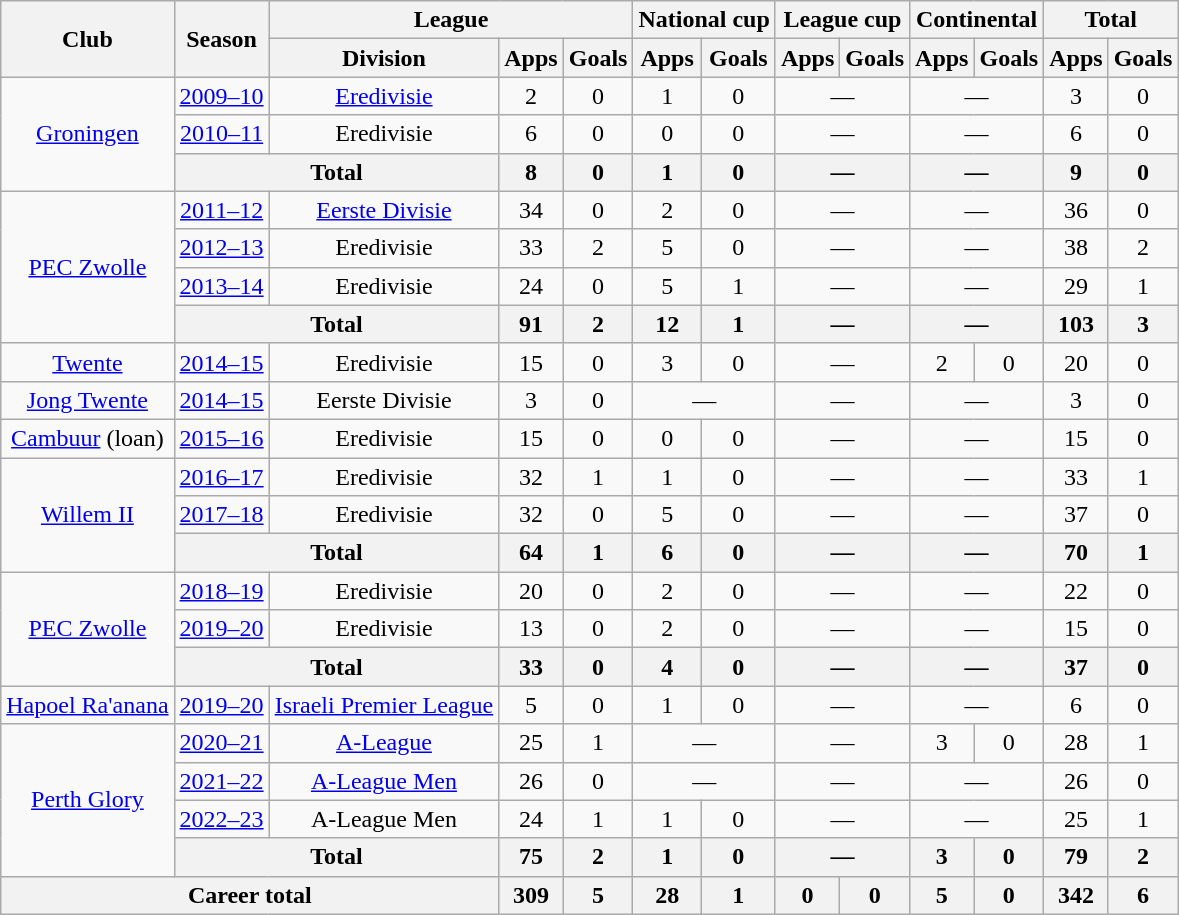<table class="wikitable" style="text-align: center">
<tr>
<th rowspan="2">Club</th>
<th rowspan="2">Season</th>
<th colspan="3">League</th>
<th colspan="2">National cup</th>
<th colspan="2">League cup</th>
<th colspan="2">Continental</th>
<th colspan="2">Total</th>
</tr>
<tr>
<th>Division</th>
<th>Apps</th>
<th>Goals</th>
<th>Apps</th>
<th>Goals</th>
<th>Apps</th>
<th>Goals</th>
<th>Apps</th>
<th>Goals</th>
<th>Apps</th>
<th>Goals</th>
</tr>
<tr>
<td rowspan="3"><a href='#'>Groningen</a></td>
<td><a href='#'>2009–10</a></td>
<td><a href='#'>Eredivisie</a></td>
<td>2</td>
<td>0</td>
<td>1</td>
<td>0</td>
<td colspan="2">—</td>
<td colspan="2">—</td>
<td>3</td>
<td>0</td>
</tr>
<tr>
<td><a href='#'>2010–11</a></td>
<td>Eredivisie</td>
<td>6</td>
<td>0</td>
<td>0</td>
<td>0</td>
<td colspan="2">—</td>
<td colspan="2">—</td>
<td>6</td>
<td>0</td>
</tr>
<tr>
<th colspan="2">Total</th>
<th>8</th>
<th>0</th>
<th>1</th>
<th>0</th>
<th colspan="2">—</th>
<th colspan="2">—</th>
<th>9</th>
<th>0</th>
</tr>
<tr>
<td rowspan="4"><a href='#'>PEC Zwolle</a></td>
<td><a href='#'>2011–12</a></td>
<td><a href='#'>Eerste Divisie</a></td>
<td>34</td>
<td>0</td>
<td>2</td>
<td>0</td>
<td colspan="2">—</td>
<td colspan="2">—</td>
<td>36</td>
<td>0</td>
</tr>
<tr>
<td><a href='#'>2012–13</a></td>
<td>Eredivisie</td>
<td>33</td>
<td>2</td>
<td>5</td>
<td>0</td>
<td colspan="2">—</td>
<td colspan="2">—</td>
<td>38</td>
<td>2</td>
</tr>
<tr>
<td><a href='#'>2013–14</a></td>
<td>Eredivisie</td>
<td>24</td>
<td>0</td>
<td>5</td>
<td>1</td>
<td colspan="2">—</td>
<td colspan="2">—</td>
<td>29</td>
<td>1</td>
</tr>
<tr>
<th colspan="2">Total</th>
<th>91</th>
<th>2</th>
<th>12</th>
<th>1</th>
<th colspan="2">—</th>
<th colspan="2">—</th>
<th>103</th>
<th>3</th>
</tr>
<tr>
<td><a href='#'>Twente</a></td>
<td><a href='#'>2014–15</a></td>
<td>Eredivisie</td>
<td>15</td>
<td>0</td>
<td>3</td>
<td>0</td>
<td colspan="2">—</td>
<td>2</td>
<td>0</td>
<td>20</td>
<td>0</td>
</tr>
<tr>
<td><a href='#'>Jong Twente</a></td>
<td><a href='#'>2014–15</a></td>
<td>Eerste Divisie</td>
<td>3</td>
<td>0</td>
<td colspan="2">—</td>
<td colspan="2">—</td>
<td colspan="2">—</td>
<td>3</td>
<td>0</td>
</tr>
<tr>
<td><a href='#'>Cambuur</a> (loan)</td>
<td><a href='#'>2015–16</a></td>
<td>Eredivisie</td>
<td>15</td>
<td>0</td>
<td>0</td>
<td>0</td>
<td colspan="2">—</td>
<td colspan="2">—</td>
<td>15</td>
<td>0</td>
</tr>
<tr>
<td rowspan="3"><a href='#'>Willem II</a></td>
<td><a href='#'>2016–17</a></td>
<td>Eredivisie</td>
<td>32</td>
<td>1</td>
<td>1</td>
<td>0</td>
<td colspan="2">—</td>
<td colspan="2">—</td>
<td>33</td>
<td>1</td>
</tr>
<tr>
<td><a href='#'>2017–18</a></td>
<td>Eredivisie</td>
<td>32</td>
<td>0</td>
<td>5</td>
<td>0</td>
<td colspan="2">—</td>
<td colspan="2">—</td>
<td>37</td>
<td>0</td>
</tr>
<tr>
<th colspan="2">Total</th>
<th>64</th>
<th>1</th>
<th>6</th>
<th>0</th>
<th colspan="2">—</th>
<th colspan="2">—</th>
<th>70</th>
<th>1</th>
</tr>
<tr>
<td rowspan="3"><a href='#'>PEC Zwolle</a></td>
<td><a href='#'>2018–19</a></td>
<td>Eredivisie</td>
<td>20</td>
<td>0</td>
<td>2</td>
<td>0</td>
<td colspan="2">—</td>
<td colspan="2">—</td>
<td>22</td>
<td>0</td>
</tr>
<tr>
<td><a href='#'>2019–20</a></td>
<td>Eredivisie</td>
<td>13</td>
<td>0</td>
<td>2</td>
<td>0</td>
<td colspan="2">—</td>
<td colspan="2">—</td>
<td>15</td>
<td>0</td>
</tr>
<tr>
<th colspan="2">Total</th>
<th>33</th>
<th>0</th>
<th>4</th>
<th>0</th>
<th colspan="2">—</th>
<th colspan="2">—</th>
<th>37</th>
<th>0</th>
</tr>
<tr>
<td><a href='#'>Hapoel Ra'anana</a></td>
<td><a href='#'>2019–20</a></td>
<td><a href='#'>Israeli Premier League</a></td>
<td>5</td>
<td>0</td>
<td>1</td>
<td>0</td>
<td colspan="2">—</td>
<td colspan="2">—</td>
<td>6</td>
<td>0</td>
</tr>
<tr>
<td rowspan="4"><a href='#'>Perth Glory</a></td>
<td><a href='#'>2020–21</a></td>
<td><a href='#'>A-League</a></td>
<td>25</td>
<td>1</td>
<td colspan="2">—</td>
<td colspan="2">—</td>
<td>3</td>
<td>0</td>
<td>28</td>
<td>1</td>
</tr>
<tr>
<td><a href='#'>2021–22</a></td>
<td><a href='#'>A-League Men</a></td>
<td>26</td>
<td>0</td>
<td colspan="2">—</td>
<td colspan="2">—</td>
<td colspan="2">—</td>
<td>26</td>
<td>0</td>
</tr>
<tr>
<td><a href='#'>2022–23</a></td>
<td>A-League Men</td>
<td>24</td>
<td>1</td>
<td>1</td>
<td>0</td>
<td colspan="2">—</td>
<td colspan="2">—</td>
<td>25</td>
<td>1</td>
</tr>
<tr>
<th colspan="2">Total</th>
<th>75</th>
<th>2</th>
<th>1</th>
<th>0</th>
<th colspan="2">—</th>
<th>3</th>
<th>0</th>
<th>79</th>
<th>2</th>
</tr>
<tr>
<th colspan="3">Career total</th>
<th>309</th>
<th>5</th>
<th>28</th>
<th>1</th>
<th>0</th>
<th>0</th>
<th>5</th>
<th>0</th>
<th>342</th>
<th>6</th>
</tr>
</table>
